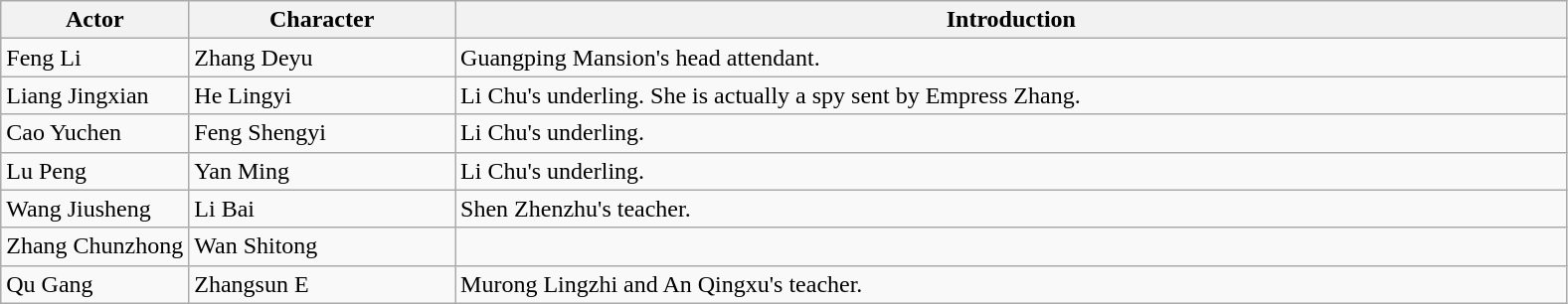<table class="wikitable">
<tr>
<th style="width:12%">Actor</th>
<th style="width:17%">Character</th>
<th>Introduction</th>
</tr>
<tr>
<td>Feng Li</td>
<td>Zhang Deyu</td>
<td>Guangping Mansion's head attendant.</td>
</tr>
<tr>
<td>Liang Jingxian</td>
<td>He Lingyi</td>
<td>Li Chu's underling. She is actually a spy sent by Empress Zhang.</td>
</tr>
<tr>
<td>Cao Yuchen</td>
<td>Feng Shengyi</td>
<td>Li Chu's underling.</td>
</tr>
<tr>
<td>Lu Peng</td>
<td>Yan Ming</td>
<td>Li Chu's underling.</td>
</tr>
<tr>
<td>Wang Jiusheng</td>
<td>Li Bai</td>
<td>Shen Zhenzhu's teacher.</td>
</tr>
<tr>
<td>Zhang Chunzhong</td>
<td>Wan Shitong</td>
<td></td>
</tr>
<tr>
<td>Qu Gang</td>
<td>Zhangsun E</td>
<td>Murong Lingzhi and An Qingxu's teacher.</td>
</tr>
</table>
